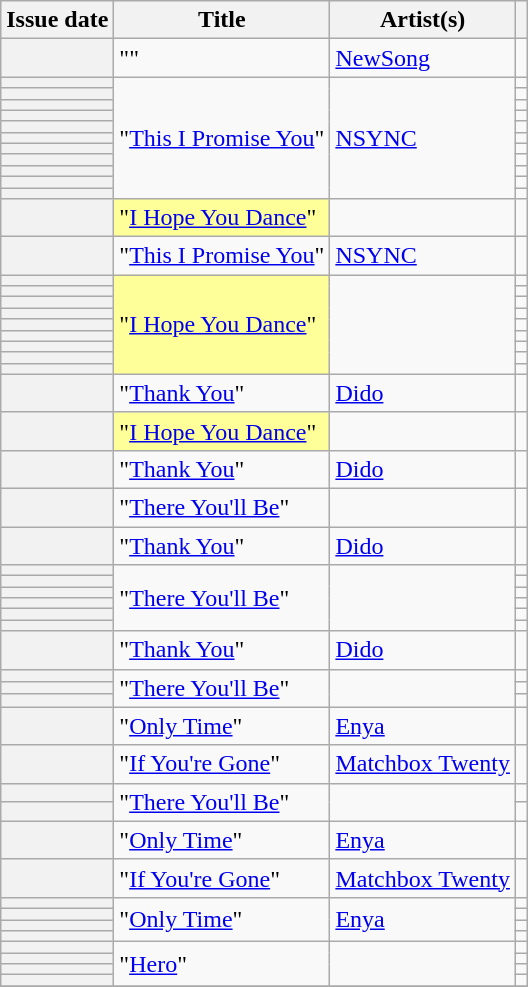<table class="wikitable sortable plainrowheaders">
<tr>
<th scope=col>Issue date</th>
<th scope=col>Title</th>
<th scope=col>Artist(s)</th>
<th scope=col class=unsortable></th>
</tr>
<tr>
<th scope=row></th>
<td rowspan="1">""</td>
<td rowspan="1"><a href='#'>NewSong</a></td>
<td align=center></td>
</tr>
<tr>
<th scope=row></th>
<td rowspan="11">"<a href='#'>This I Promise You</a>"</td>
<td rowspan="11"><a href='#'>NSYNC</a></td>
<td align=center></td>
</tr>
<tr>
<th scope=row></th>
<td align=center></td>
</tr>
<tr>
<th scope=row></th>
<td align=center></td>
</tr>
<tr>
<th scope=row></th>
<td align=center></td>
</tr>
<tr>
<th scope=row></th>
<td align=center></td>
</tr>
<tr>
<th scope=row></th>
<td align=center></td>
</tr>
<tr>
<th scope=row></th>
<td align=center></td>
</tr>
<tr>
<th scope=row></th>
<td align=center></td>
</tr>
<tr>
<th scope=row></th>
<td align=center></td>
</tr>
<tr>
<th scope=row></th>
<td align=center></td>
</tr>
<tr>
<th scope=row></th>
<td align=center></td>
</tr>
<tr>
<th scope=row></th>
<td bgcolor=#FFFF99 rowspan="1">"<a href='#'>I Hope You Dance</a>" </td>
<td rowspan="1"></td>
<td align=center></td>
</tr>
<tr>
<th scope=row></th>
<td rowspan="1">"<a href='#'>This I Promise You</a>"</td>
<td rowspan="1"><a href='#'>NSYNC</a></td>
<td align=center></td>
</tr>
<tr>
<th scope=row></th>
<td bgcolor=#FFFF99 rowspan="9">"<a href='#'>I Hope You Dance</a>" </td>
<td rowspan="9"></td>
<td align=center></td>
</tr>
<tr>
<th scope=row></th>
<td align=center></td>
</tr>
<tr>
<th scope=row></th>
<td align=center></td>
</tr>
<tr>
<th scope=row></th>
<td align=center></td>
</tr>
<tr>
<th scope=row></th>
<td align=center></td>
</tr>
<tr>
<th scope=row></th>
<td align=center></td>
</tr>
<tr>
<th scope=row></th>
<td align=center></td>
</tr>
<tr>
<th scope=row></th>
<td align=center></td>
</tr>
<tr>
<th scope=row></th>
<td align=center></td>
</tr>
<tr>
<th scope=row></th>
<td rowspan="1">"<a href='#'>Thank You</a>"</td>
<td rowspan="1"><a href='#'>Dido</a></td>
<td align=center></td>
</tr>
<tr>
<th scope=row></th>
<td bgcolor=#FFFF99 rowspan="1">"<a href='#'>I Hope You Dance</a>" </td>
<td rowspan="1"></td>
<td align=center></td>
</tr>
<tr>
<th scope=row></th>
<td rowspan="1">"<a href='#'>Thank You</a>"</td>
<td rowspan="1"><a href='#'>Dido</a></td>
<td align=center></td>
</tr>
<tr>
<th scope=row></th>
<td rowspan="1">"<a href='#'>There You'll Be</a>"</td>
<td rowspan="1"></td>
<td align=center></td>
</tr>
<tr>
<th scope=row></th>
<td rowspan="1">"<a href='#'>Thank You</a>"</td>
<td rowspan="1"><a href='#'>Dido</a></td>
<td align=center></td>
</tr>
<tr>
<th scope=row></th>
<td rowspan="6">"<a href='#'>There You'll Be</a>"</td>
<td rowspan="6"></td>
<td align=center></td>
</tr>
<tr>
<th scope=row></th>
<td align=center></td>
</tr>
<tr>
<th scope=row></th>
<td align=center></td>
</tr>
<tr>
<th scope=row></th>
<td align=center></td>
</tr>
<tr>
<th scope=row></th>
<td align=center></td>
</tr>
<tr>
<th scope=row></th>
<td align=center></td>
</tr>
<tr>
<th scope=row></th>
<td rowspan="1">"<a href='#'>Thank You</a>"</td>
<td rowspan="1"><a href='#'>Dido</a></td>
<td align=center></td>
</tr>
<tr>
<th scope=row></th>
<td rowspan="3">"<a href='#'>There You'll Be</a>"</td>
<td rowspan="3"></td>
<td align=center></td>
</tr>
<tr>
<th scope=row></th>
<td align=center></td>
</tr>
<tr>
<th scope=row></th>
<td align=center></td>
</tr>
<tr>
<th scope=row></th>
<td rowspan="1">"<a href='#'>Only Time</a>"</td>
<td rowspan="1"><a href='#'>Enya</a></td>
<td align=center></td>
</tr>
<tr>
<th scope=row></th>
<td rowspan="1">"<a href='#'>If You're Gone</a>"</td>
<td rowspan="1"><a href='#'>Matchbox Twenty</a></td>
<td align=center></td>
</tr>
<tr>
<th scope=row></th>
<td rowspan="2">"<a href='#'>There You'll Be</a>"</td>
<td rowspan="2"></td>
<td align=center></td>
</tr>
<tr>
<th scope=row></th>
<td align=center></td>
</tr>
<tr>
<th scope=row></th>
<td rowspan="1">"<a href='#'>Only Time</a>"</td>
<td rowspan="1"><a href='#'>Enya</a></td>
<td align=center></td>
</tr>
<tr>
<th scope=row></th>
<td rowspan="1">"<a href='#'>If You're Gone</a>"</td>
<td rowspan="1"><a href='#'>Matchbox Twenty</a></td>
<td align=center></td>
</tr>
<tr>
<th scope=row></th>
<td rowspan="4">"<a href='#'>Only Time</a>"</td>
<td rowspan="4"><a href='#'>Enya</a></td>
<td align=center></td>
</tr>
<tr>
<th scope=row></th>
<td align=center></td>
</tr>
<tr>
<th scope=row></th>
<td align=center></td>
</tr>
<tr>
<th scope=row></th>
<td align=center></td>
</tr>
<tr>
<th scope=row></th>
<td rowspan="4">"<a href='#'>Hero</a>"</td>
<td rowspan="4"></td>
<td align=center></td>
</tr>
<tr>
<th scope=row></th>
<td align=center></td>
</tr>
<tr>
<th scope=row></th>
<td align=center></td>
</tr>
<tr>
<th scope=row></th>
<td align=center></td>
</tr>
<tr>
</tr>
</table>
